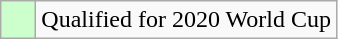<table class="wikitable">
<tr>
<td style="background: #cfc;">    </td>
<td>Qualified for 2020 World Cup</td>
</tr>
</table>
